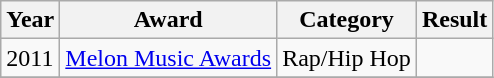<table class="wikitable">
<tr>
<th>Year</th>
<th>Award</th>
<th>Category</th>
<th>Result</th>
</tr>
<tr>
<td>2011</td>
<td><a href='#'>Melon Music Awards</a></td>
<td>Rap/Hip Hop</td>
<td></td>
</tr>
<tr>
</tr>
</table>
